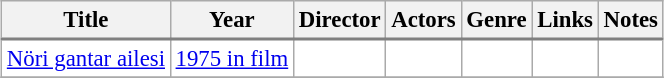<table class="sortable wikitable" align=left border=1 cellpadding=6 cellspacing=0 style="margin: 0 0 0 1em; background: #ffffff; border: 1px #aaaaaa solid; border-collapse: collapse; text-align:left; font-size: 95%;">
<tr style="text-align:center; background: #efefef; border-bottom:2px solid gray;">
<th>Title</th>
<th>Year</th>
<th>Director</th>
<th>Actors</th>
<th>Genre</th>
<th>Links</th>
<th>Notes</th>
</tr>
<tr>
<td><a href='#'>Nöri gantar ailesi</a></td>
<td><a href='#'>1975 in film</a></td>
<td></td>
<td></td>
<td></td>
<td></td>
<td></td>
</tr>
<tr>
</tr>
</table>
